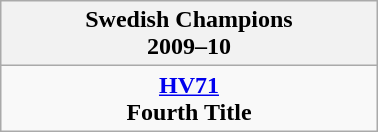<table class="wikitable" style="text-align: center; margin: 0 auto; width: 20%">
<tr>
<th>Swedish Champions<br>2009–10</th>
</tr>
<tr>
<td><strong><a href='#'>HV71</a></strong><br><strong>Fourth Title</strong></td>
</tr>
</table>
